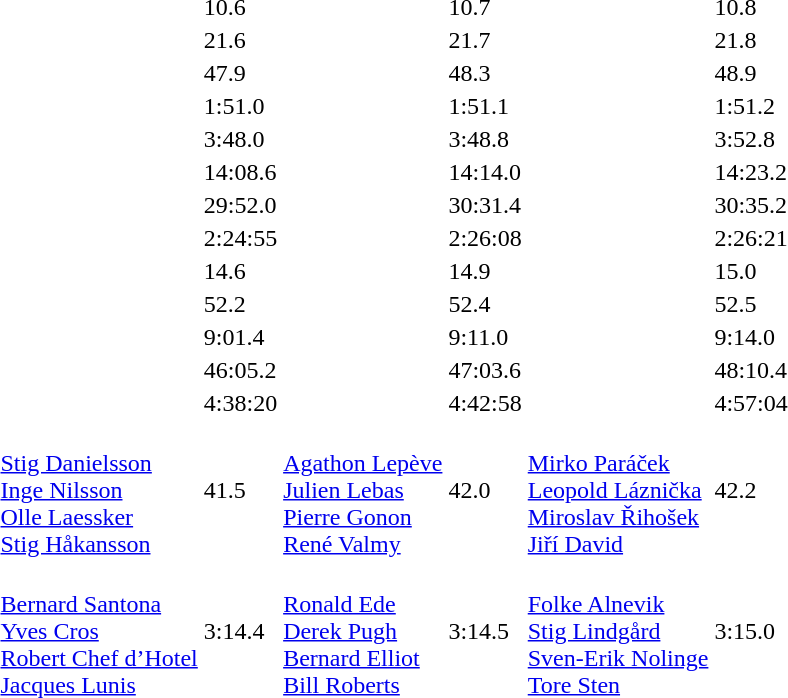<table>
<tr>
<td></td>
<td></td>
<td>10.6</td>
<td></td>
<td>10.7</td>
<td></td>
<td>10.8</td>
</tr>
<tr>
<td></td>
<td></td>
<td>21.6</td>
<td></td>
<td>21.7</td>
<td></td>
<td>21.8</td>
</tr>
<tr>
<td></td>
<td></td>
<td>47.9</td>
<td></td>
<td>48.3</td>
<td></td>
<td>48.9</td>
</tr>
<tr>
<td></td>
<td></td>
<td>1:51.0</td>
<td></td>
<td>1:51.1</td>
<td></td>
<td>1:51.2</td>
</tr>
<tr>
<td></td>
<td></td>
<td>3:48.0 </td>
<td></td>
<td>3:48.8</td>
<td></td>
<td>3:52.8</td>
</tr>
<tr>
<td></td>
<td></td>
<td>14:08.6 </td>
<td></td>
<td>14:14.0</td>
<td></td>
<td>14:23.2</td>
</tr>
<tr>
<td></td>
<td></td>
<td>29:52.0 </td>
<td></td>
<td>30:31.4</td>
<td></td>
<td>30:35.2</td>
</tr>
<tr>
<td></td>
<td></td>
<td>2:24:55</td>
<td></td>
<td>2:26:08</td>
<td></td>
<td>2:26:21</td>
</tr>
<tr>
<td></td>
<td></td>
<td>14.6</td>
<td></td>
<td>14.9</td>
<td></td>
<td>15.0</td>
</tr>
<tr>
<td></td>
<td></td>
<td>52.2 </td>
<td></td>
<td>52.4</td>
<td></td>
<td>52.5</td>
</tr>
<tr>
<td></td>
<td></td>
<td>9:01.4 </td>
<td></td>
<td>9:11.0</td>
<td></td>
<td>9:14.0</td>
</tr>
<tr>
<td></td>
<td></td>
<td>46:05.2</td>
<td></td>
<td>47:03.6</td>
<td></td>
<td>48:10.4</td>
</tr>
<tr>
<td></td>
<td></td>
<td>4:38:20 </td>
<td></td>
<td>4:42:58</td>
<td></td>
<td>4:57:04</td>
</tr>
<tr>
<td></td>
<td><br><a href='#'>Stig Danielsson</a><br><a href='#'>Inge Nilsson</a><br><a href='#'>Olle Laessker</a><br><a href='#'>Stig Håkansson</a></td>
<td>41.5</td>
<td><br><a href='#'>Agathon Lepève</a><br><a href='#'>Julien Lebas</a><br><a href='#'>Pierre Gonon</a><br><a href='#'>René Valmy</a></td>
<td>42.0</td>
<td><br><a href='#'>Mirko Paráček</a><br><a href='#'>Leopold Láznička</a><br><a href='#'>Miroslav Řihošek</a><br><a href='#'>Jiří David</a></td>
<td>42.2</td>
</tr>
<tr>
<td></td>
<td><br><a href='#'>Bernard Santona</a><br><a href='#'>Yves Cros</a><br><a href='#'>Robert Chef d’Hotel</a><br><a href='#'>Jacques Lunis</a></td>
<td>3:14.4</td>
<td><br><a href='#'>Ronald Ede</a><br><a href='#'>Derek Pugh</a><br><a href='#'>Bernard Elliot</a><br><a href='#'>Bill Roberts</a></td>
<td>3:14.5</td>
<td><br><a href='#'>Folke Alnevik</a><br><a href='#'>Stig Lindgård</a><br><a href='#'>Sven-Erik Nolinge</a><br><a href='#'>Tore Sten</a></td>
<td>3:15.0</td>
</tr>
</table>
